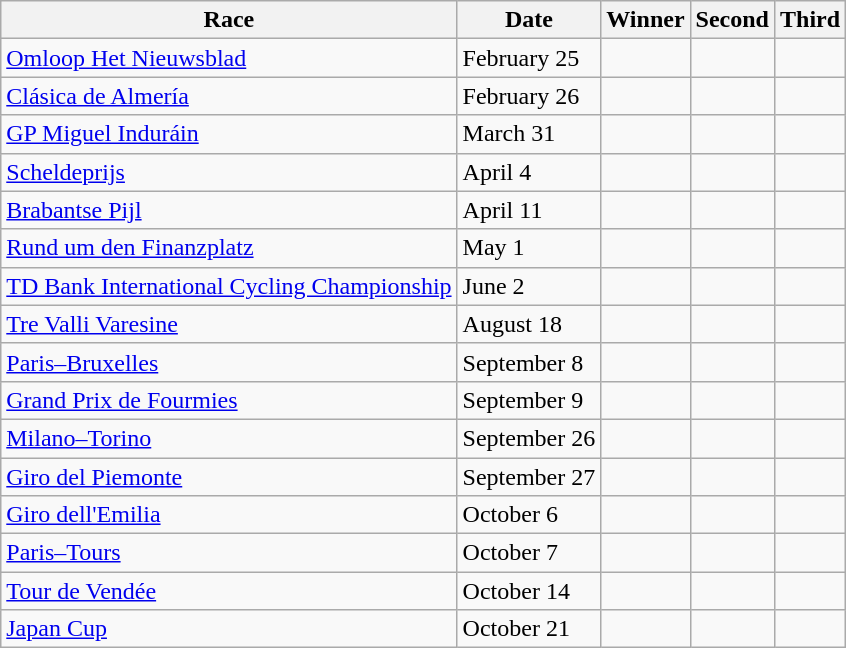<table class="wikitable">
<tr>
<th>Race</th>
<th>Date</th>
<th>Winner</th>
<th>Second</th>
<th>Third</th>
</tr>
<tr>
<td> <a href='#'>Omloop Het Nieuwsblad</a></td>
<td>February 25</td>
<td></td>
<td></td>
<td></td>
</tr>
<tr>
<td> <a href='#'>Clásica de Almería</a></td>
<td>February 26</td>
<td></td>
<td></td>
<td></td>
</tr>
<tr>
<td> <a href='#'>GP Miguel Induráin</a></td>
<td>March 31</td>
<td></td>
<td></td>
<td></td>
</tr>
<tr>
<td> <a href='#'>Scheldeprijs</a></td>
<td>April 4</td>
<td></td>
<td></td>
<td></td>
</tr>
<tr>
<td> <a href='#'>Brabantse Pijl</a></td>
<td>April 11</td>
<td></td>
<td></td>
<td></td>
</tr>
<tr>
<td> <a href='#'>Rund um den Finanzplatz</a></td>
<td>May 1</td>
<td></td>
<td></td>
<td></td>
</tr>
<tr>
<td> <a href='#'>TD Bank International Cycling Championship</a></td>
<td>June 2</td>
<td></td>
<td></td>
<td></td>
</tr>
<tr>
<td> <a href='#'>Tre Valli Varesine</a></td>
<td>August 18</td>
<td></td>
<td></td>
<td></td>
</tr>
<tr>
<td> <a href='#'>Paris–Bruxelles</a></td>
<td>September 8</td>
<td></td>
<td></td>
<td></td>
</tr>
<tr>
<td> <a href='#'>Grand Prix de Fourmies</a></td>
<td>September 9</td>
<td></td>
<td></td>
<td></td>
</tr>
<tr>
<td> <a href='#'>Milano–Torino</a></td>
<td>September 26</td>
<td></td>
<td></td>
<td></td>
</tr>
<tr>
<td> <a href='#'>Giro del Piemonte</a></td>
<td>September 27</td>
<td></td>
<td></td>
<td></td>
</tr>
<tr>
<td> <a href='#'>Giro dell'Emilia</a></td>
<td>October 6</td>
<td></td>
<td></td>
<td></td>
</tr>
<tr>
<td> <a href='#'>Paris–Tours</a></td>
<td>October 7</td>
<td></td>
<td></td>
<td></td>
</tr>
<tr>
<td> <a href='#'>Tour de Vendée</a></td>
<td>October 14</td>
<td></td>
<td></td>
<td></td>
</tr>
<tr>
<td> <a href='#'>Japan Cup</a></td>
<td>October 21</td>
<td></td>
<td></td>
<td></td>
</tr>
</table>
